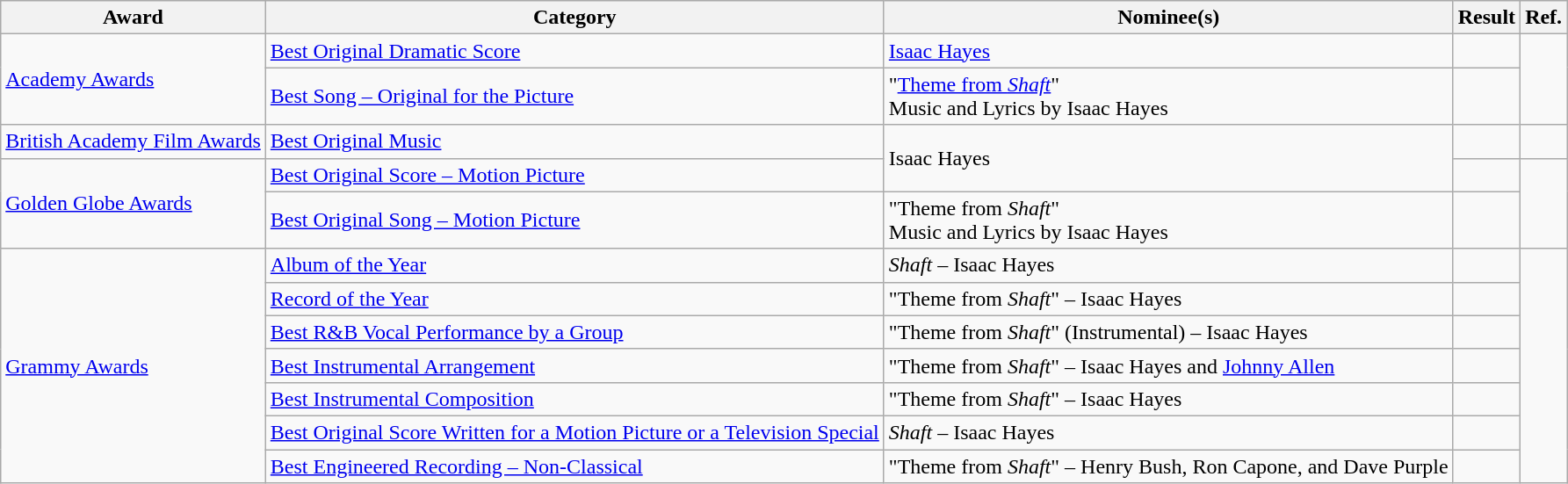<table class="wikitable plainrowheaders">
<tr>
<th>Award</th>
<th>Category</th>
<th>Nominee(s)</th>
<th>Result</th>
<th>Ref.</th>
</tr>
<tr>
<td rowspan="2"><a href='#'>Academy Awards</a></td>
<td><a href='#'>Best Original Dramatic Score</a></td>
<td><a href='#'>Isaac Hayes</a></td>
<td></td>
<td align="center" rowspan="2"></td>
</tr>
<tr>
<td><a href='#'>Best Song – Original for the Picture</a></td>
<td>"<a href='#'>Theme from <em>Shaft</em></a>" <br> Music and Lyrics by Isaac Hayes</td>
<td></td>
</tr>
<tr>
<td><a href='#'>British Academy Film Awards</a></td>
<td><a href='#'>Best Original Music</a></td>
<td rowspan="2">Isaac Hayes</td>
<td></td>
<td align="center"></td>
</tr>
<tr>
<td rowspan="2"><a href='#'>Golden Globe Awards</a></td>
<td><a href='#'>Best Original Score – Motion Picture</a></td>
<td></td>
<td align="center" rowspan="2"></td>
</tr>
<tr>
<td><a href='#'>Best Original Song – Motion Picture</a></td>
<td>"Theme from <em>Shaft</em>" <br> Music and Lyrics by Isaac Hayes</td>
<td></td>
</tr>
<tr>
<td rowspan="7"><a href='#'>Grammy Awards</a></td>
<td><a href='#'>Album of the Year</a></td>
<td><em>Shaft</em> – Isaac Hayes</td>
<td></td>
<td align="center" rowspan="7"></td>
</tr>
<tr>
<td><a href='#'>Record of the Year</a></td>
<td>"Theme from <em>Shaft</em>" – Isaac Hayes</td>
<td></td>
</tr>
<tr>
<td><a href='#'>Best R&B Vocal Performance by a Group</a></td>
<td>"Theme from <em>Shaft</em>" (Instrumental) – Isaac Hayes</td>
<td></td>
</tr>
<tr>
<td><a href='#'>Best Instrumental Arrangement</a></td>
<td>"Theme from <em>Shaft</em>" – Isaac Hayes and <a href='#'>Johnny Allen</a></td>
<td></td>
</tr>
<tr>
<td><a href='#'>Best Instrumental Composition</a></td>
<td>"Theme from <em>Shaft</em>" – Isaac Hayes</td>
<td></td>
</tr>
<tr>
<td><a href='#'>Best Original Score Written for a Motion Picture or a Television Special</a></td>
<td><em>Shaft</em> – Isaac Hayes</td>
<td></td>
</tr>
<tr>
<td><a href='#'>Best Engineered Recording – Non-Classical</a></td>
<td>"Theme from <em>Shaft</em>" – Henry Bush, Ron Capone, and Dave Purple</td>
<td></td>
</tr>
</table>
